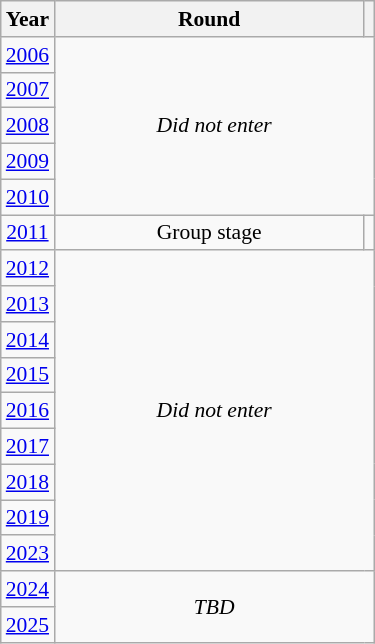<table class="wikitable" style="text-align: center; font-size:90%">
<tr>
<th>Year</th>
<th style="width:200px">Round</th>
<th></th>
</tr>
<tr>
<td><a href='#'>2006</a></td>
<td colspan="2" rowspan="5"><em>Did not enter</em></td>
</tr>
<tr>
<td><a href='#'>2007</a></td>
</tr>
<tr>
<td><a href='#'>2008</a></td>
</tr>
<tr>
<td><a href='#'>2009</a></td>
</tr>
<tr>
<td><a href='#'>2010</a></td>
</tr>
<tr>
<td><a href='#'>2011</a></td>
<td>Group stage</td>
<td></td>
</tr>
<tr>
<td><a href='#'>2012</a></td>
<td colspan="2" rowspan="9"><em>Did not enter</em></td>
</tr>
<tr>
<td><a href='#'>2013</a></td>
</tr>
<tr>
<td><a href='#'>2014</a></td>
</tr>
<tr>
<td><a href='#'>2015</a></td>
</tr>
<tr>
<td><a href='#'>2016</a></td>
</tr>
<tr>
<td><a href='#'>2017</a></td>
</tr>
<tr>
<td><a href='#'>2018</a></td>
</tr>
<tr>
<td><a href='#'>2019</a></td>
</tr>
<tr>
<td><a href='#'>2023</a></td>
</tr>
<tr>
<td><a href='#'>2024</a></td>
<td colspan="2" rowspan="2"><em>TBD</em></td>
</tr>
<tr>
<td><a href='#'>2025</a></td>
</tr>
</table>
